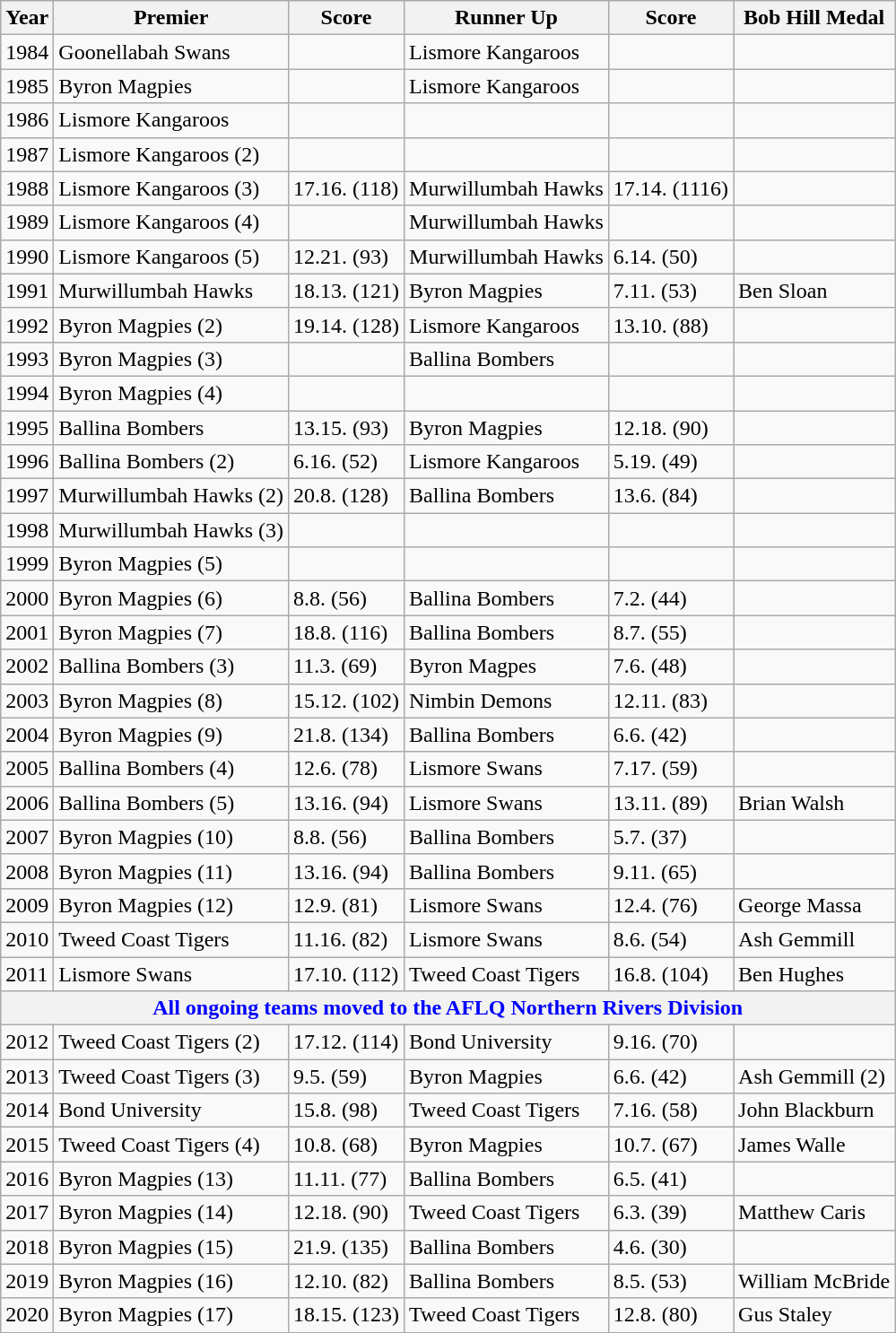<table class="wikitable">
<tr>
<th>Year</th>
<th>Premier</th>
<th>Score</th>
<th>Runner Up</th>
<th>Score</th>
<th>Bob Hill Medal</th>
</tr>
<tr>
<td>1984</td>
<td>Goonellabah Swans</td>
<td></td>
<td>Lismore Kangaroos</td>
<td></td>
<td></td>
</tr>
<tr>
<td>1985</td>
<td>Byron Magpies</td>
<td></td>
<td>Lismore Kangaroos</td>
<td></td>
<td></td>
</tr>
<tr>
<td>1986</td>
<td>Lismore Kangaroos</td>
<td></td>
<td></td>
<td></td>
<td></td>
</tr>
<tr>
<td>1987</td>
<td>Lismore Kangaroos (2)</td>
<td></td>
<td></td>
<td></td>
<td></td>
</tr>
<tr>
<td>1988</td>
<td>Lismore Kangaroos (3)</td>
<td>17.16. (118)</td>
<td>Murwillumbah Hawks</td>
<td>17.14. (1116)</td>
<td></td>
</tr>
<tr>
<td>1989</td>
<td>Lismore Kangaroos (4)</td>
<td></td>
<td>Murwillumbah Hawks</td>
<td></td>
<td></td>
</tr>
<tr>
<td>1990</td>
<td>Lismore Kangaroos (5)</td>
<td>12.21. (93)</td>
<td>Murwillumbah Hawks</td>
<td>6.14. (50)</td>
<td></td>
</tr>
<tr>
<td>1991</td>
<td>Murwillumbah Hawks</td>
<td>18.13. (121)</td>
<td>Byron Magpies</td>
<td>7.11. (53)</td>
<td>Ben Sloan</td>
</tr>
<tr>
<td>1992</td>
<td>Byron Magpies (2)</td>
<td>19.14. (128)</td>
<td>Lismore Kangaroos</td>
<td>13.10. (88)</td>
<td></td>
</tr>
<tr>
<td>1993</td>
<td>Byron Magpies (3)</td>
<td></td>
<td>Ballina Bombers</td>
<td></td>
<td></td>
</tr>
<tr>
<td>1994</td>
<td>Byron Magpies (4)</td>
<td></td>
<td></td>
<td></td>
<td></td>
</tr>
<tr>
<td>1995</td>
<td>Ballina Bombers</td>
<td>13.15. (93)</td>
<td>Byron Magpies</td>
<td>12.18. (90)</td>
<td></td>
</tr>
<tr>
<td>1996</td>
<td>Ballina Bombers (2)</td>
<td>6.16. (52)</td>
<td>Lismore Kangaroos</td>
<td>5.19. (49)</td>
<td></td>
</tr>
<tr>
<td>1997</td>
<td>Murwillumbah Hawks (2)</td>
<td>20.8. (128)</td>
<td>Ballina Bombers</td>
<td>13.6. (84)</td>
<td></td>
</tr>
<tr>
<td>1998</td>
<td>Murwillumbah Hawks (3)</td>
<td></td>
<td></td>
<td></td>
<td></td>
</tr>
<tr>
<td>1999</td>
<td>Byron Magpies (5)</td>
<td></td>
<td></td>
<td></td>
<td></td>
</tr>
<tr>
<td>2000</td>
<td>Byron Magpies (6)</td>
<td>8.8. (56)</td>
<td>Ballina Bombers</td>
<td>7.2. (44)</td>
<td></td>
</tr>
<tr>
<td>2001</td>
<td>Byron Magpies (7)</td>
<td>18.8. (116)</td>
<td>Ballina Bombers</td>
<td>8.7. (55)</td>
<td></td>
</tr>
<tr>
<td>2002</td>
<td>Ballina Bombers (3)</td>
<td>11.3. (69)</td>
<td>Byron Magpes</td>
<td>7.6. (48)</td>
<td></td>
</tr>
<tr>
<td>2003</td>
<td>Byron Magpies (8)</td>
<td>15.12. (102)</td>
<td>Nimbin Demons</td>
<td>12.11. (83)</td>
<td></td>
</tr>
<tr>
<td>2004</td>
<td>Byron Magpies (9)</td>
<td>21.8. (134)</td>
<td>Ballina Bombers</td>
<td>6.6. (42)</td>
<td></td>
</tr>
<tr>
<td>2005</td>
<td>Ballina Bombers (4)</td>
<td>12.6. (78)</td>
<td>Lismore Swans</td>
<td>7.17. (59)</td>
<td></td>
</tr>
<tr>
<td>2006</td>
<td>Ballina Bombers (5)</td>
<td>13.16. (94)</td>
<td>Lismore Swans</td>
<td>13.11. (89)</td>
<td>Brian Walsh</td>
</tr>
<tr>
<td>2007</td>
<td>Byron Magpies (10)</td>
<td>8.8. (56)</td>
<td>Ballina Bombers</td>
<td>5.7. (37)</td>
<td></td>
</tr>
<tr>
<td>2008</td>
<td>Byron Magpies (11)</td>
<td>13.16. (94)</td>
<td>Ballina Bombers</td>
<td>9.11. (65)</td>
<td></td>
</tr>
<tr>
<td>2009</td>
<td>Byron Magpies (12)</td>
<td>12.9. (81)</td>
<td>Lismore Swans</td>
<td>12.4. (76)</td>
<td>George Massa</td>
</tr>
<tr>
<td>2010</td>
<td>Tweed Coast Tigers</td>
<td>11.16. (82)</td>
<td>Lismore Swans</td>
<td>8.6. (54)</td>
<td>Ash Gemmill</td>
</tr>
<tr>
<td>2011</td>
<td>Lismore Swans</td>
<td>17.10. (112)</td>
<td>Tweed Coast Tigers</td>
<td>16.8. (104)</td>
<td>Ben Hughes</td>
</tr>
<tr>
<th style="color:blue" colspan="6">All ongoing teams moved to the AFLQ Northern Rivers Division</th>
</tr>
<tr>
<td>2012</td>
<td>Tweed Coast Tigers (2)</td>
<td>17.12. (114)</td>
<td>Bond University</td>
<td>9.16. (70)</td>
<td></td>
</tr>
<tr>
<td>2013</td>
<td>Tweed Coast Tigers (3)</td>
<td>9.5. (59)</td>
<td>Byron Magpies</td>
<td>6.6. (42)</td>
<td>Ash Gemmill (2)</td>
</tr>
<tr>
<td>2014</td>
<td>Bond University</td>
<td>15.8. (98)</td>
<td>Tweed Coast Tigers</td>
<td>7.16. (58)</td>
<td>John Blackburn</td>
</tr>
<tr>
<td>2015</td>
<td>Tweed Coast Tigers (4)</td>
<td>10.8. (68)</td>
<td>Byron Magpies</td>
<td>10.7. (67)</td>
<td>James Walle</td>
</tr>
<tr>
<td>2016</td>
<td>Byron Magpies (13)</td>
<td>11.11. (77)</td>
<td>Ballina Bombers</td>
<td>6.5. (41)</td>
<td></td>
</tr>
<tr>
<td>2017</td>
<td>Byron Magpies (14)</td>
<td>12.18. (90)</td>
<td>Tweed Coast Tigers</td>
<td>6.3. (39)</td>
<td>Matthew Caris</td>
</tr>
<tr>
<td>2018</td>
<td>Byron Magpies (15)</td>
<td>21.9. (135)</td>
<td>Ballina Bombers</td>
<td>4.6. (30)</td>
<td></td>
</tr>
<tr>
<td>2019</td>
<td>Byron Magpies (16)</td>
<td>12.10. (82)</td>
<td>Ballina Bombers</td>
<td>8.5. (53)</td>
<td>William McBride</td>
</tr>
<tr>
<td>2020</td>
<td>Byron Magpies (17)</td>
<td>18.15. (123)</td>
<td>Tweed Coast Tigers</td>
<td>12.8. (80)</td>
<td>Gus Staley</td>
</tr>
</table>
